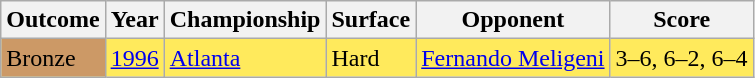<table class="sortable wikitable">
<tr>
<th>Outcome</th>
<th>Year</th>
<th>Championship</th>
<th>Surface</th>
<th>Opponent</th>
<th>Score</th>
</tr>
<tr bgcolor=FFEA5C>
<td style="background:#c96;">Bronze</td>
<td><a href='#'>1996</a></td>
<td> <a href='#'>Atlanta</a></td>
<td>Hard</td>
<td> <a href='#'>Fernando Meligeni</a></td>
<td>3–6, 6–2, 6–4</td>
</tr>
</table>
